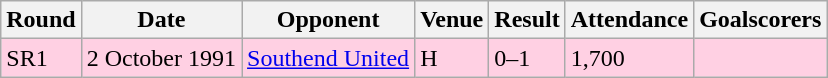<table class="wikitable">
<tr>
<th>Round</th>
<th>Date</th>
<th>Opponent</th>
<th>Venue</th>
<th>Result</th>
<th>Attendance</th>
<th>Goalscorers</th>
</tr>
<tr style="background-color: #ffd0e3;">
<td>SR1</td>
<td>2 October 1991</td>
<td><a href='#'>Southend United</a></td>
<td>H</td>
<td>0–1</td>
<td>1,700</td>
<td></td>
</tr>
</table>
